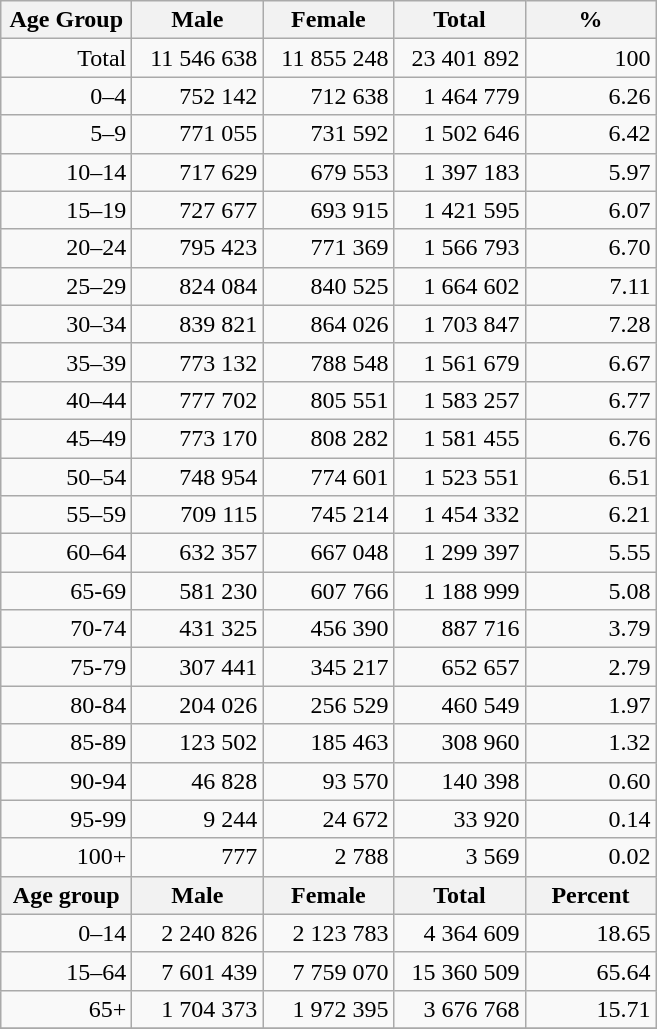<table class="wikitable">
<tr>
<th width="80pt">Age Group</th>
<th width="80pt">Male</th>
<th width="80pt">Female</th>
<th width="80pt">Total</th>
<th width="80pt">%</th>
</tr>
<tr>
<td align="right">Total</td>
<td align="right">11 546 638</td>
<td align="right">11 855 248</td>
<td align="right">23 401 892</td>
<td align="right">100</td>
</tr>
<tr>
<td align="right">0–4</td>
<td align="right">752 142</td>
<td align="right">712 638</td>
<td align="right">1 464 779</td>
<td align="right">6.26</td>
</tr>
<tr>
<td align="right">5–9</td>
<td align="right">771 055</td>
<td align="right">731 592</td>
<td align="right">1 502 646</td>
<td align="right">6.42</td>
</tr>
<tr>
<td align="right">10–14</td>
<td align="right">717 629</td>
<td align="right">679 553</td>
<td align="right">1 397 183</td>
<td align="right">5.97</td>
</tr>
<tr>
<td align="right">15–19</td>
<td align="right">727 677</td>
<td align="right">693 915</td>
<td align="right">1 421 595</td>
<td align="right">6.07</td>
</tr>
<tr>
<td align="right">20–24</td>
<td align="right">795 423</td>
<td align="right">771 369</td>
<td align="right">1 566 793</td>
<td align="right">6.70</td>
</tr>
<tr>
<td align="right">25–29</td>
<td align="right">824 084</td>
<td align="right">840 525</td>
<td align="right">1 664 602</td>
<td align="right">7.11</td>
</tr>
<tr>
<td align="right">30–34</td>
<td align="right">839 821</td>
<td align="right">864 026</td>
<td align="right">1 703 847</td>
<td align="right">7.28</td>
</tr>
<tr>
<td align="right">35–39</td>
<td align="right">773 132</td>
<td align="right">788 548</td>
<td align="right">1 561 679</td>
<td align="right">6.67</td>
</tr>
<tr>
<td align="right">40–44</td>
<td align="right">777 702</td>
<td align="right">805 551</td>
<td align="right">1 583 257</td>
<td align="right">6.77</td>
</tr>
<tr>
<td align="right">45–49</td>
<td align="right">773 170</td>
<td align="right">808 282</td>
<td align="right">1 581 455</td>
<td align="right">6.76</td>
</tr>
<tr>
<td align="right">50–54</td>
<td align="right">748 954</td>
<td align="right">774 601</td>
<td align="right">1 523 551</td>
<td align="right">6.51</td>
</tr>
<tr>
<td align="right">55–59</td>
<td align="right">709 115</td>
<td align="right">745 214</td>
<td align="right">1 454 332</td>
<td align="right">6.21</td>
</tr>
<tr>
<td align="right">60–64</td>
<td align="right">632 357</td>
<td align="right">667 048</td>
<td align="right">1 299 397</td>
<td align="right">5.55</td>
</tr>
<tr>
<td align="right">65-69</td>
<td align="right">581 230</td>
<td align="right">607 766</td>
<td align="right">1 188 999</td>
<td align="right">5.08</td>
</tr>
<tr>
<td align="right">70-74</td>
<td align="right">431 325</td>
<td align="right">456 390</td>
<td align="right">887 716</td>
<td align="right">3.79</td>
</tr>
<tr>
<td align="right">75-79</td>
<td align="right">307 441</td>
<td align="right">345 217</td>
<td align="right">652 657</td>
<td align="right">2.79</td>
</tr>
<tr>
<td align="right">80-84</td>
<td align="right">204 026</td>
<td align="right">256 529</td>
<td align="right">460 549</td>
<td align="right">1.97</td>
</tr>
<tr>
<td align="right">85-89</td>
<td align="right">123 502</td>
<td align="right">185 463</td>
<td align="right">308 960</td>
<td align="right">1.32</td>
</tr>
<tr>
<td align="right">90-94</td>
<td align="right">46 828</td>
<td align="right">93 570</td>
<td align="right">140 398</td>
<td align="right">0.60</td>
</tr>
<tr>
<td align="right">95-99</td>
<td align="right">9 244</td>
<td align="right">24 672</td>
<td align="right">33 920</td>
<td align="right">0.14</td>
</tr>
<tr>
<td align="right">100+</td>
<td align="right">777</td>
<td align="right">2 788</td>
<td align="right">3 569</td>
<td align="right">0.02</td>
</tr>
<tr>
<th width="50">Age group</th>
<th width="80pt">Male</th>
<th width="80">Female</th>
<th width="80">Total</th>
<th width="50">Percent</th>
</tr>
<tr>
<td align="right">0–14</td>
<td align="right">2 240 826</td>
<td align="right">2 123 783</td>
<td align="right">4 364 609</td>
<td align="right">18.65</td>
</tr>
<tr>
<td align="right">15–64</td>
<td align="right">7 601 439</td>
<td align="right">7 759 070</td>
<td align="right">15 360 509</td>
<td align="right">65.64</td>
</tr>
<tr>
<td align="right">65+</td>
<td align="right">1 704 373</td>
<td align="right">1 972 395</td>
<td align="right">3 676 768</td>
<td align="right">15.71</td>
</tr>
<tr>
</tr>
</table>
